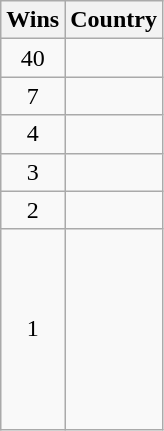<table class="wikitable">
<tr>
<th>Wins</th>
<th>Country</th>
</tr>
<tr>
<td align=center>40</td>
<td></td>
</tr>
<tr>
<td align=center>7</td>
<td></td>
</tr>
<tr>
<td align=center>4</td>
<td></td>
</tr>
<tr>
<td align=center>3</td>
<td></td>
</tr>
<tr>
<td align=center>2</td>
<td><br></td>
</tr>
<tr>
<td align=center>1</td>
<td><br><br><br><br><br><br><br></td>
</tr>
</table>
